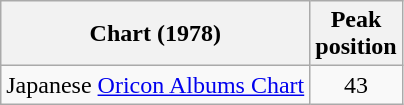<table class="wikitable">
<tr>
<th>Chart (1978)</th>
<th>Peak<br>position</th>
</tr>
<tr>
<td>Japanese <a href='#'>Oricon Albums Chart</a></td>
<td align="center">43</td>
</tr>
</table>
